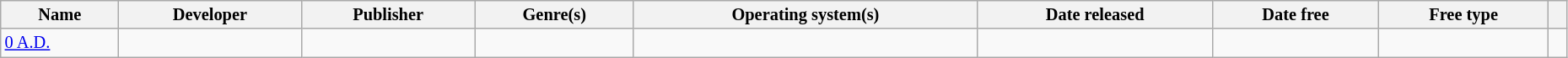<table class="wikitable sortable" style="font-size:85%; width:98%">
<tr>
<th>Name</th>
<th>Developer</th>
<th>Publisher</th>
<th>Genre(s)</th>
<th>Operating system(s)</th>
<th>Date released</th>
<th>Date free</th>
<th>Free type</th>
<th></th>
</tr>
<tr>
<td><a href='#'>0 A.D.</a></td>
<td></td>
<td></td>
<td></td>
<td></td>
<td></td>
<td></td>
<td></td>
<td></td>
</tr>
</table>
